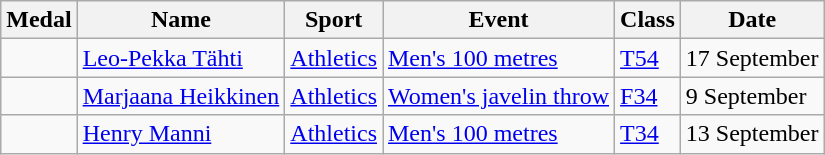<table class="wikitable">
<tr>
<th>Medal</th>
<th>Name</th>
<th>Sport</th>
<th>Event</th>
<th>Class</th>
<th>Date</th>
</tr>
<tr>
<td></td>
<td><a href='#'>Leo-Pekka Tähti</a></td>
<td><a href='#'>Athletics</a></td>
<td><a href='#'>Men's 100 metres</a></td>
<td><a href='#'>T54</a></td>
<td>17 September</td>
</tr>
<tr>
<td></td>
<td><a href='#'>Marjaana Heikkinen</a></td>
<td><a href='#'>Athletics</a></td>
<td><a href='#'>Women's javelin throw</a></td>
<td><a href='#'>F34</a></td>
<td>9 September</td>
</tr>
<tr>
<td></td>
<td><a href='#'>Henry Manni</a></td>
<td><a href='#'>Athletics</a></td>
<td><a href='#'>Men's 100 metres</a></td>
<td><a href='#'>T34</a></td>
<td>13 September</td>
</tr>
</table>
